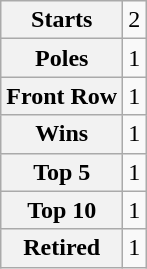<table class="wikitable" style="text-align:center">
<tr>
<th>Starts</th>
<td>2</td>
</tr>
<tr>
<th>Poles</th>
<td>1</td>
</tr>
<tr>
<th>Front Row</th>
<td>1</td>
</tr>
<tr>
<th>Wins</th>
<td>1</td>
</tr>
<tr>
<th>Top 5</th>
<td>1</td>
</tr>
<tr>
<th>Top 10</th>
<td>1</td>
</tr>
<tr>
<th>Retired</th>
<td>1</td>
</tr>
</table>
